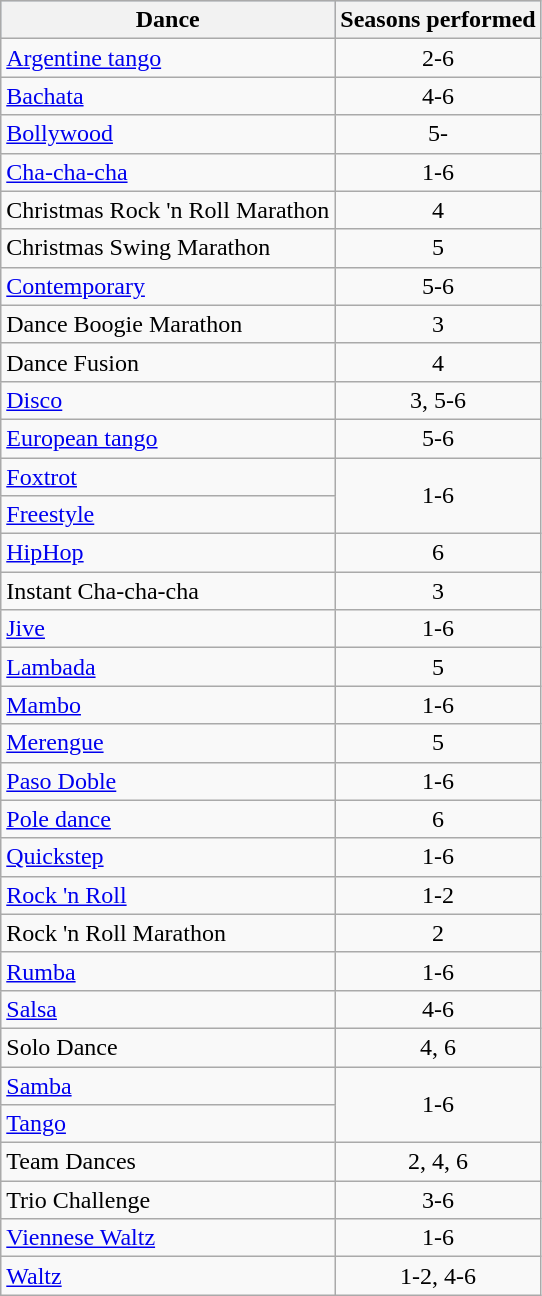<table class="wikitable">
<tr style="background:#b0c4de; text-align:center;">
<th>Dance</th>
<th>Seasons performed</th>
</tr>
<tr>
<td><a href='#'>Argentine tango</a></td>
<td style="text-align:center;">2-6</td>
</tr>
<tr>
<td><a href='#'>Bachata</a></td>
<td style="text-align:center;">4-6</td>
</tr>
<tr>
<td><a href='#'>Bollywood</a></td>
<td style="text-align:center;">5-</td>
</tr>
<tr>
<td><a href='#'>Cha-cha-cha</a></td>
<td style="text-align:center;">1-6</td>
</tr>
<tr>
<td>Christmas Rock 'n Roll Marathon</td>
<td style="text-align:center;">4</td>
</tr>
<tr>
<td>Christmas Swing Marathon</td>
<td style="text-align:center;">5</td>
</tr>
<tr>
<td><a href='#'>Contemporary</a></td>
<td style="text-align:center;">5-6</td>
</tr>
<tr>
<td>Dance Boogie Marathon</td>
<td style="text-align:center;">3</td>
</tr>
<tr>
<td>Dance Fusion</td>
<td style="text-align:center;">4</td>
</tr>
<tr>
<td><a href='#'>Disco</a></td>
<td style="text-align:center;">3, 5-6</td>
</tr>
<tr>
<td><a href='#'>European tango</a></td>
<td style="text-align:center;">5-6</td>
</tr>
<tr>
<td><a href='#'>Foxtrot</a></td>
<td rowspan="2" style="text-align:center;">1-6</td>
</tr>
<tr>
<td><a href='#'>Freestyle</a></td>
</tr>
<tr>
<td><a href='#'>HipHop</a></td>
<td style="text-align:center;">6</td>
</tr>
<tr>
<td>Instant Cha-cha-cha</td>
<td style="text-align:center;">3</td>
</tr>
<tr>
<td><a href='#'>Jive</a></td>
<td style="text-align:center;">1-6</td>
</tr>
<tr>
<td><a href='#'>Lambada</a></td>
<td style="text-align:center;">5</td>
</tr>
<tr>
<td><a href='#'>Mambo</a></td>
<td style="text-align:center;">1-6</td>
</tr>
<tr>
<td><a href='#'>Merengue</a></td>
<td style="text-align:center;">5</td>
</tr>
<tr>
<td><a href='#'>Paso Doble</a></td>
<td style="text-align:center;">1-6</td>
</tr>
<tr>
<td><a href='#'>Pole dance</a></td>
<td style="text-align:center;">6</td>
</tr>
<tr>
<td><a href='#'>Quickstep</a></td>
<td style="text-align:center;">1-6</td>
</tr>
<tr>
<td><a href='#'>Rock 'n Roll</a></td>
<td style="text-align:center;">1-2</td>
</tr>
<tr>
<td>Rock 'n Roll Marathon</td>
<td style="text-align:center;">2</td>
</tr>
<tr>
<td><a href='#'>Rumba</a></td>
<td style="text-align:center;">1-6</td>
</tr>
<tr>
<td><a href='#'>Salsa</a></td>
<td style="text-align:center;">4-6</td>
</tr>
<tr>
<td>Solo Dance</td>
<td style="text-align:center;">4, 6</td>
</tr>
<tr>
<td><a href='#'>Samba</a></td>
<td rowspan="2" style="text-align:center;">1-6</td>
</tr>
<tr>
<td><a href='#'>Tango</a></td>
</tr>
<tr>
<td>Team Dances</td>
<td style="text-align:center;">2, 4, 6</td>
</tr>
<tr>
<td>Trio Challenge</td>
<td style="text-align:center;">3-6</td>
</tr>
<tr>
<td><a href='#'>Viennese Waltz</a></td>
<td style="text-align:center;">1-6</td>
</tr>
<tr>
<td><a href='#'>Waltz</a></td>
<td style="text-align:center;">1-2, 4-6</td>
</tr>
</table>
